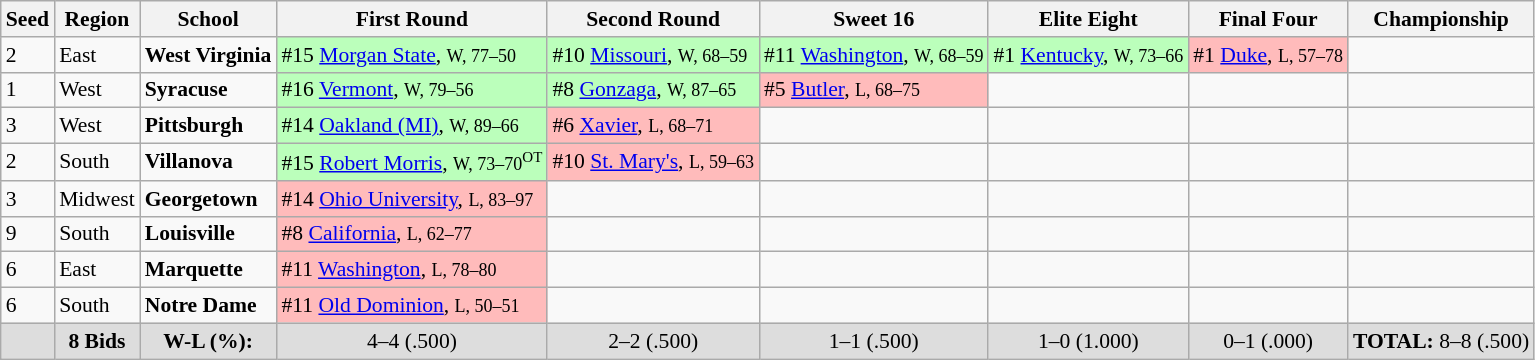<table class="sortable wikitable" style="white-space:nowrap; font-size:90%;">
<tr>
<th>Seed</th>
<th>Region</th>
<th>School</th>
<th>First Round</th>
<th>Second Round</th>
<th>Sweet 16</th>
<th>Elite Eight</th>
<th>Final Four</th>
<th>Championship</th>
</tr>
<tr>
<td>2</td>
<td>East</td>
<td><strong>West Virginia</strong></td>
<td style="background:#bfb;">#15 <a href='#'>Morgan State</a>, <small>W, 77–50</small></td>
<td style="background:#bfb;">#10 <a href='#'>Missouri</a>, <small>W, 68–59</small></td>
<td style="background:#bfb;">#11 <a href='#'>Washington</a>, <small>W, 68–59</small></td>
<td style="background:#bfb;">#1 <a href='#'>Kentucky</a>, <small>W, 73–66</small></td>
<td style="background:#fbb;">#1 <a href='#'>Duke</a>, <small>L, 57–78</small></td>
<td> </td>
</tr>
<tr>
<td>1</td>
<td>West</td>
<td><strong>Syracuse</strong></td>
<td style="background:#bfb;">#16 <a href='#'>Vermont</a>, <small>W, 79–56</small></td>
<td style="background:#bfb;">#8 <a href='#'>Gonzaga</a>, <small>W, 87–65</small></td>
<td style="background:#fbb;">#5 <a href='#'>Butler</a>, <small>L, 68–75</small></td>
<td> </td>
<td> </td>
<td> </td>
</tr>
<tr>
<td>3</td>
<td>West</td>
<td><strong>Pittsburgh</strong></td>
<td style="background:#bfb;">#14 <a href='#'>Oakland (MI)</a>, <small>W, 89–66</small></td>
<td style="background:#fbb;">#6 <a href='#'>Xavier</a>, <small>L, 68–71</small></td>
<td> </td>
<td> </td>
<td> </td>
<td> </td>
</tr>
<tr>
<td>2</td>
<td>South</td>
<td><strong>Villanova</strong></td>
<td style="background:#bfb;">#15 <a href='#'>Robert Morris</a>, <small>W, 73–70<sup>OT</sup></small></td>
<td style="background:#fbb;">#10 <a href='#'>St. Mary's</a>, <small>L, 59–63</small></td>
<td> </td>
<td> </td>
<td> </td>
<td> </td>
</tr>
<tr>
<td>3</td>
<td>Midwest</td>
<td><strong>Georgetown</strong></td>
<td style="background:#fbb;">#14 <a href='#'>Ohio University</a>, <small>L, 83–97</small></td>
<td> </td>
<td> </td>
<td> </td>
<td> </td>
<td> </td>
</tr>
<tr>
<td>9</td>
<td>South</td>
<td><strong>Louisville</strong></td>
<td style="background:#fbb;">#8 <a href='#'>California</a>, <small>L, 62–77</small></td>
<td> </td>
<td> </td>
<td> </td>
<td> </td>
<td> </td>
</tr>
<tr>
<td>6</td>
<td>East</td>
<td><strong>Marquette</strong></td>
<td style="background:#fbb;">#11 <a href='#'>Washington</a>, <small>L, 78–80</small></td>
<td> </td>
<td> </td>
<td> </td>
<td> </td>
<td> </td>
</tr>
<tr>
<td>6</td>
<td>South</td>
<td><strong>Notre Dame</strong></td>
<td style="background:#fbb;">#11 <a href='#'>Old Dominion</a>, <small>L, 50–51</small></td>
<td> </td>
<td> </td>
<td> </td>
<td> </td>
<td> </td>
</tr>
<tr class="sortbottom"  style="text-align:center; background:#ddd;">
<td> </td>
<td><strong>8 Bids</strong></td>
<td><strong>W-L (%):</strong></td>
<td>4–4 (.500)</td>
<td>2–2 (.500)</td>
<td>1–1 (.500)</td>
<td>1–0 (1.000)</td>
<td>0–1 (.000)</td>
<td><strong>TOTAL:</strong> 8–8 (.500)</td>
</tr>
</table>
